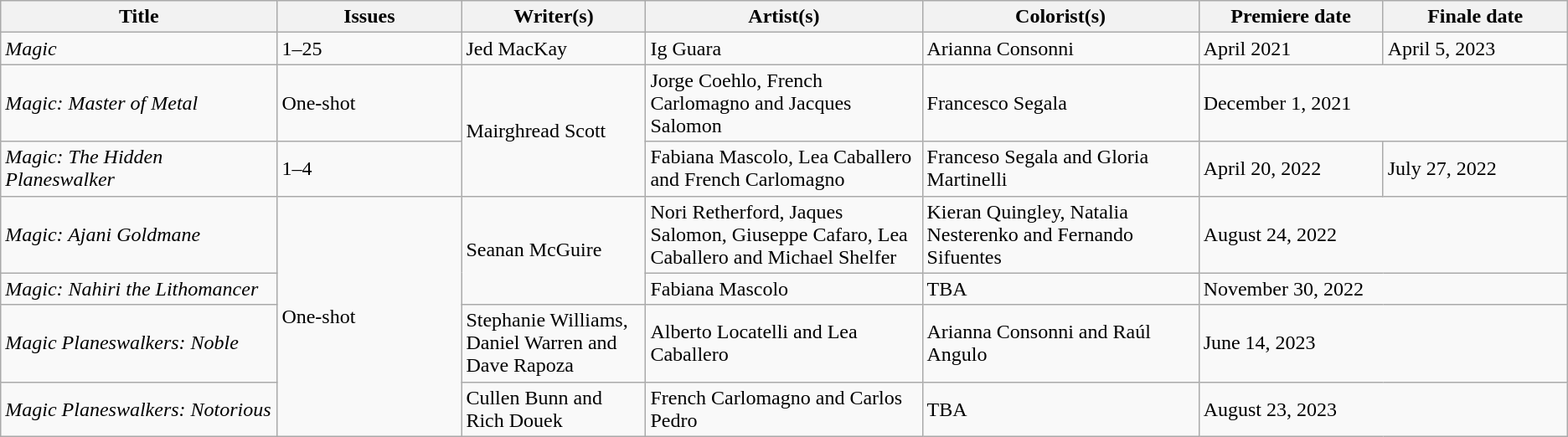<table class="wikitable">
<tr>
<th scope="col" width="15%">Title</th>
<th scope="col" width="10%">Issues</th>
<th scope="col" width="10%">Writer(s)</th>
<th scope="col" width="15%">Artist(s)</th>
<th scope="col" width="15%">Colorist(s)</th>
<th scope="col" width="10%">Premiere date</th>
<th scope="col" width="10%">Finale date</th>
</tr>
<tr>
<td><em>Magic</em></td>
<td>1–25</td>
<td>Jed MacKay</td>
<td>Ig Guara</td>
<td>Arianna Consonni</td>
<td>April 2021</td>
<td>April 5, 2023</td>
</tr>
<tr>
<td><em>Magic: Master of Metal</em></td>
<td>One-shot</td>
<td rowspan="2">Mairghread Scott</td>
<td>Jorge Coehlo, French Carlomagno and Jacques Salomon</td>
<td>Francesco Segala</td>
<td colspan="2">December 1, 2021</td>
</tr>
<tr>
<td><em>Magic: The Hidden Planeswalker</em></td>
<td>1–4</td>
<td>Fabiana Mascolo, Lea Caballero and French Carlomagno</td>
<td>Franceso Segala and Gloria Martinelli</td>
<td>April 20, 2022</td>
<td>July 27, 2022</td>
</tr>
<tr>
<td><em>Magic: Ajani Goldmane</em></td>
<td rowspan="4">One-shot</td>
<td rowspan="2">Seanan McGuire</td>
<td>Nori Retherford, Jaques Salomon, Giuseppe Cafaro, Lea Caballero and Michael Shelfer</td>
<td>Kieran Quingley, Natalia Nesterenko and Fernando Sifuentes</td>
<td colspan="2">August 24, 2022</td>
</tr>
<tr>
<td><em>Magic: Nahiri the Lithomancer</em></td>
<td>Fabiana Mascolo</td>
<td>TBA</td>
<td colspan="2">November 30, 2022</td>
</tr>
<tr>
<td><em>Magic Planeswalkers: Noble</em></td>
<td>Stephanie Williams, Daniel Warren and Dave Rapoza</td>
<td>Alberto Locatelli and Lea Caballero</td>
<td>Arianna Consonni and Raúl Angulo</td>
<td colspan="2">June 14, 2023</td>
</tr>
<tr>
<td><em>Magic Planeswalkers: Notorious</em></td>
<td>Cullen Bunn and Rich Douek</td>
<td>French Carlomagno and Carlos Pedro</td>
<td>TBA</td>
<td colspan="2">August 23, 2023</td>
</tr>
</table>
